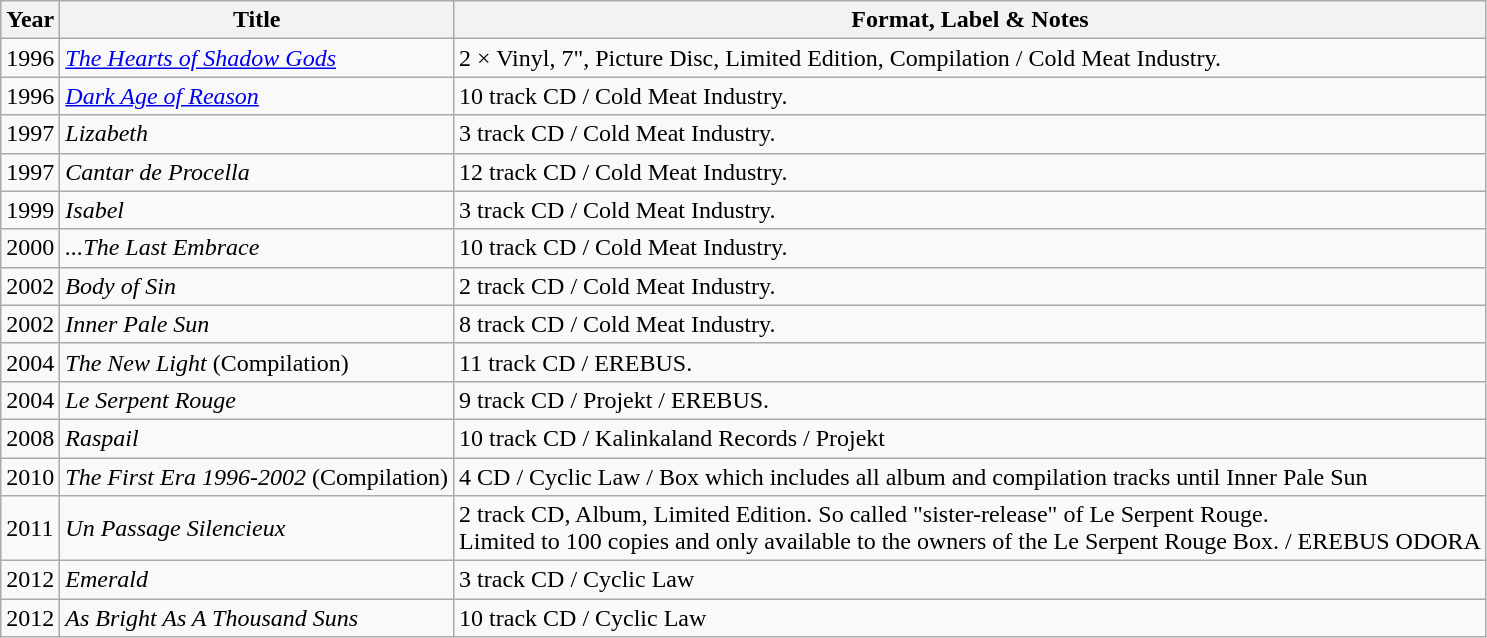<table class="wikitable">
<tr>
<th>Year</th>
<th>Title</th>
<th>Format, Label & Notes</th>
</tr>
<tr>
<td>1996</td>
<td><em><a href='#'>The Hearts of Shadow Gods</a></em></td>
<td>2 × Vinyl, 7", Picture Disc, Limited Edition, Compilation / Cold Meat Industry.</td>
</tr>
<tr>
<td>1996</td>
<td><em><a href='#'>Dark Age of Reason</a></em></td>
<td>10 track CD / Cold Meat Industry.</td>
</tr>
<tr>
<td>1997</td>
<td><em>Lizabeth</em></td>
<td>3 track CD / Cold Meat Industry.</td>
</tr>
<tr>
<td>1997</td>
<td><em>Cantar de Procella</em></td>
<td>12 track CD / Cold Meat Industry.</td>
</tr>
<tr>
<td>1999</td>
<td><em>Isabel</em></td>
<td>3 track CD / Cold Meat Industry.</td>
</tr>
<tr>
<td>2000</td>
<td><em>...The Last Embrace</em></td>
<td>10 track CD / Cold Meat Industry.</td>
</tr>
<tr>
<td>2002</td>
<td><em>Body of Sin</em></td>
<td>2 track CD / Cold Meat Industry.</td>
</tr>
<tr>
<td>2002</td>
<td><em>Inner Pale Sun</em></td>
<td>8 track CD / Cold Meat Industry.</td>
</tr>
<tr>
<td>2004</td>
<td><em>The New Light</em> (Compilation)</td>
<td>11 track CD / EREBUS.</td>
</tr>
<tr>
<td>2004</td>
<td><em>Le Serpent Rouge</em></td>
<td>9 track CD / Projekt / EREBUS.</td>
</tr>
<tr>
<td>2008</td>
<td><em>Raspail</em></td>
<td>10 track CD / Kalinkaland Records / Projekt</td>
</tr>
<tr>
<td>2010</td>
<td><em>The First Era 1996-2002</em> (Compilation)</td>
<td>4 CD / Cyclic Law / Box which includes all album and compilation tracks until Inner Pale Sun</td>
</tr>
<tr>
<td>2011</td>
<td><em>Un Passage Silencieux</em></td>
<td>2 track CD, Album, Limited Edition. So called "sister-release" of Le Serpent Rouge.<br>Limited to 100 copies and only available to the owners of the Le Serpent Rouge Box. / EREBUS ODORA</td>
</tr>
<tr>
<td>2012</td>
<td><em>Emerald</em></td>
<td>3 track CD / Cyclic Law</td>
</tr>
<tr>
<td>2012</td>
<td><em>As Bright As A Thousand Suns</em></td>
<td>10 track CD / Cyclic Law</td>
</tr>
</table>
